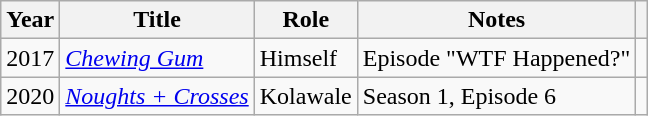<table class="wikitable sortable plainrowheaders">
<tr>
<th scope="col">Year</th>
<th scope="col">Title</th>
<th scope="col">Role</th>
<th scope="col" class="unsortable">Notes</th>
<th scope="col" class="unsortable"></th>
</tr>
<tr>
<td scope="row">2017</td>
<td scope="row"><em><a href='#'>Chewing Gum</a></em></td>
<td>Himself</td>
<td>Episode "WTF Happened?"</td>
<td></td>
</tr>
<tr>
<td scope="row">2020</td>
<td scope="row"><em><a href='#'>Noughts + Crosses</a></em></td>
<td>Kolawale</td>
<td>Season 1, Episode 6</td>
<td></td>
</tr>
</table>
